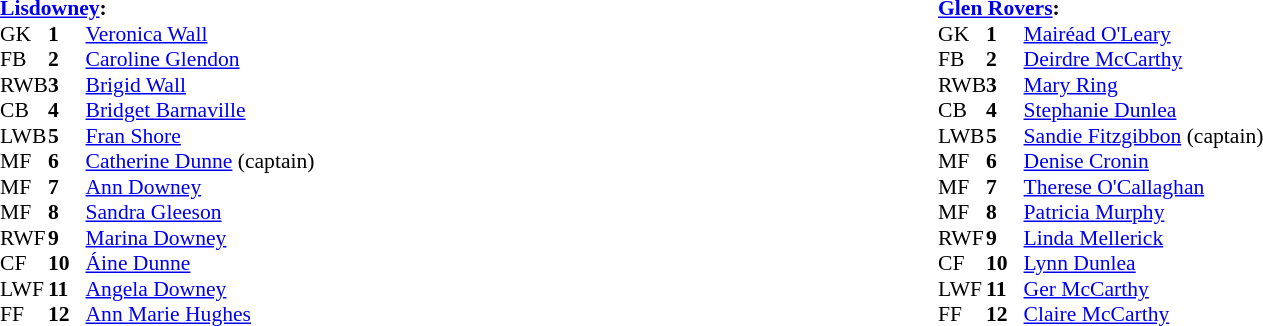<table width="100%">
<tr>
<td valign="top"></td>
<td valign="top" width="50%"><br><table style="font-size: 90%" cellspacing="0" cellpadding="0" align=center>
<tr>
<td colspan="4"><strong><a href='#'>Lisdowney</a>:</strong></td>
</tr>
<tr>
<th width="25"></th>
<th width="25"></th>
</tr>
<tr>
<td>GK</td>
<td><strong>1</strong></td>
<td><a href='#'>Veronica Wall</a></td>
</tr>
<tr>
<td>FB</td>
<td><strong>2</strong></td>
<td><a href='#'>Caroline Glendon</a></td>
</tr>
<tr>
<td>RWB</td>
<td><strong>3</strong></td>
<td><a href='#'>Brigid Wall</a></td>
</tr>
<tr>
<td>CB</td>
<td><strong>4</strong></td>
<td><a href='#'>Bridget Barnaville</a></td>
</tr>
<tr>
<td>LWB</td>
<td><strong>5</strong></td>
<td><a href='#'>Fran Shore</a></td>
</tr>
<tr>
<td>MF</td>
<td><strong>6</strong></td>
<td><a href='#'>Catherine Dunne</a> (captain)</td>
</tr>
<tr>
<td>MF</td>
<td><strong>7</strong></td>
<td><a href='#'>Ann Downey</a></td>
</tr>
<tr>
<td>MF</td>
<td><strong>8</strong></td>
<td><a href='#'>Sandra Gleeson</a></td>
</tr>
<tr>
<td>RWF</td>
<td><strong>9</strong></td>
<td><a href='#'>Marina Downey</a></td>
</tr>
<tr>
<td>CF</td>
<td><strong>10</strong></td>
<td><a href='#'>Áine Dunne</a></td>
</tr>
<tr>
<td>LWF</td>
<td><strong>11</strong></td>
<td><a href='#'>Angela Downey</a></td>
</tr>
<tr>
<td>FF</td>
<td><strong>12</strong></td>
<td><a href='#'>Ann Marie Hughes</a></td>
</tr>
<tr>
</tr>
</table>
</td>
<td valign="top" width="50%"><br><table style="font-size: 90%" cellspacing="0" cellpadding="0" align=center>
<tr>
<td colspan="4"><strong><a href='#'>Glen Rovers</a>:</strong></td>
</tr>
<tr>
<th width="25"></th>
<th width="25"></th>
</tr>
<tr>
<td>GK</td>
<td><strong>1</strong></td>
<td><a href='#'>Mairéad O'Leary</a></td>
</tr>
<tr>
<td>FB</td>
<td><strong>2</strong></td>
<td><a href='#'>Deirdre McCarthy</a></td>
</tr>
<tr>
<td>RWB</td>
<td><strong>3</strong></td>
<td><a href='#'>Mary Ring</a></td>
</tr>
<tr>
<td>CB</td>
<td><strong>4</strong></td>
<td><a href='#'>Stephanie Dunlea</a></td>
</tr>
<tr>
<td>LWB</td>
<td><strong>5</strong></td>
<td><a href='#'>Sandie Fitzgibbon</a> (captain)</td>
</tr>
<tr>
<td>MF</td>
<td><strong>6</strong></td>
<td><a href='#'>Denise Cronin</a></td>
</tr>
<tr>
<td>MF</td>
<td><strong>7</strong></td>
<td><a href='#'>Therese O'Callaghan</a></td>
</tr>
<tr>
<td>MF</td>
<td><strong>8</strong></td>
<td><a href='#'>Patricia Murphy</a></td>
</tr>
<tr>
<td>RWF</td>
<td><strong>9</strong></td>
<td><a href='#'>Linda Mellerick</a></td>
</tr>
<tr>
<td>CF</td>
<td><strong>10</strong></td>
<td><a href='#'>Lynn Dunlea</a></td>
</tr>
<tr>
<td>LWF</td>
<td><strong>11</strong></td>
<td><a href='#'>Ger McCarthy</a></td>
</tr>
<tr>
<td>FF</td>
<td><strong>12</strong></td>
<td><a href='#'>Claire McCarthy</a></td>
</tr>
<tr>
</tr>
</table>
</td>
</tr>
</table>
